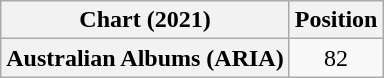<table class="wikitable plainrowheaders" style="text-align:center">
<tr>
<th scope="col">Chart (2021)</th>
<th scope="col">Position</th>
</tr>
<tr>
<th scope="row">Australian Albums (ARIA)</th>
<td>82</td>
</tr>
</table>
